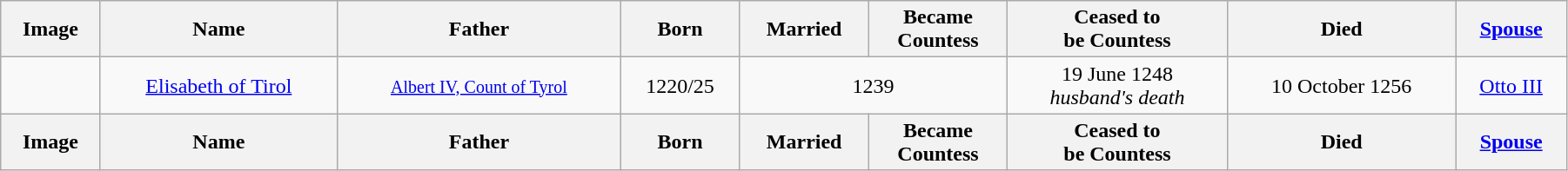<table width=95% class="wikitable">
<tr>
<th>Image</th>
<th>Name</th>
<th>Father</th>
<th>Born</th>
<th>Married</th>
<th>Became<br>Countess</th>
<th>Ceased to<br>be Countess</th>
<th>Died</th>
<th><a href='#'>Spouse</a></th>
</tr>
<tr>
<td align="center"></td>
<td align="center"><a href='#'>Elisabeth of Tirol</a></td>
<td align="center"><small><a href='#'>Albert IV, Count of Tyrol</a></small></td>
<td align=center>1220/25</td>
<td align="center" colspan="2">1239</td>
<td align=center>19 June 1248<br><em>husband's death</em></td>
<td align="center">10 October 1256</td>
<td align="center"><a href='#'>Otto III</a></td>
</tr>
<tr>
<th>Image</th>
<th>Name</th>
<th>Father</th>
<th>Born</th>
<th>Married</th>
<th>Became<br>Countess</th>
<th>Ceased to<br>be Countess</th>
<th>Died</th>
<th><a href='#'>Spouse</a></th>
</tr>
</table>
